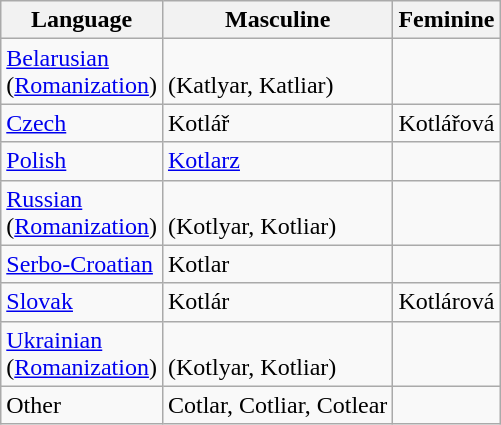<table class="wikitable">
<tr>
<th>Language</th>
<th>Masculine</th>
<th>Feminine</th>
</tr>
<tr>
<td><a href='#'>Belarusian</a> <br>(<a href='#'>Romanization</a>)</td>
<td><br>(Katlyar, Katliar)</td>
<td></td>
</tr>
<tr>
<td><a href='#'>Czech</a></td>
<td>Kotlář</td>
<td>Kotlářová</td>
</tr>
<tr>
<td><a href='#'>Polish</a></td>
<td><a href='#'>Kotlarz</a></td>
<td></td>
</tr>
<tr>
<td><a href='#'>Russian</a> <br>(<a href='#'>Romanization</a>)</td>
<td><br> (Kotlyar, Kotliar)</td>
<td></td>
</tr>
<tr>
<td><a href='#'>Serbo-Croatian</a></td>
<td>Kotlar</td>
<td></td>
</tr>
<tr>
<td><a href='#'>Slovak</a></td>
<td>Kotlár</td>
<td>Kotlárová</td>
</tr>
<tr>
<td><a href='#'>Ukrainian</a> <br>(<a href='#'>Romanization</a>)</td>
<td> <br> (Kotlyar, Kotliar)</td>
<td></td>
</tr>
<tr>
<td>Other</td>
<td>Cotlar, Cotliar, Cotlear</td>
<td></td>
</tr>
</table>
